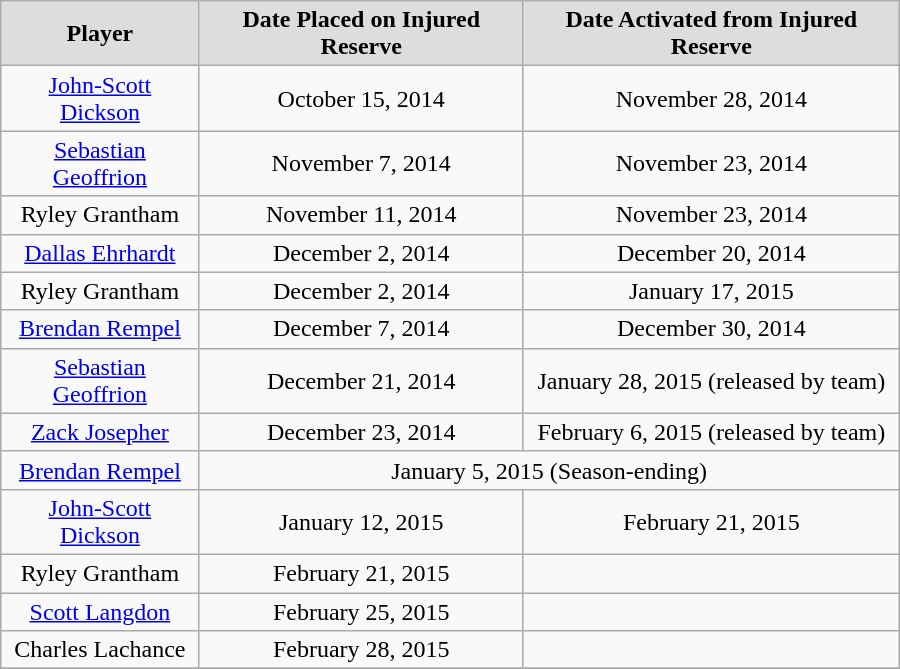<table class="wikitable" style="text-align: center; width: 600px; height: 40px;">
<tr align="center" bgcolor="#dddddd">
<td><strong>Player</strong></td>
<td><strong>Date Placed on Injured Reserve</strong></td>
<td><strong>Date Activated from Injured Reserve</strong></td>
</tr>
<tr>
<td><a href='#'>John-Scott Dickson</a></td>
<td>October 15, 2014</td>
<td>November 28, 2014</td>
</tr>
<tr>
<td><a href='#'>Sebastian Geoffrion</a></td>
<td>November 7, 2014</td>
<td>November 23, 2014</td>
</tr>
<tr>
<td>Ryley Grantham</td>
<td>November 11, 2014</td>
<td>November 23, 2014</td>
</tr>
<tr>
<td><a href='#'>Dallas Ehrhardt</a></td>
<td>December 2, 2014</td>
<td>December 20, 2014</td>
</tr>
<tr>
<td>Ryley Grantham</td>
<td>December 2, 2014</td>
<td>January 17, 2015</td>
</tr>
<tr>
<td><a href='#'>Brendan Rempel</a></td>
<td>December 7, 2014</td>
<td>December 30, 2014</td>
</tr>
<tr>
<td><a href='#'>Sebastian Geoffrion</a></td>
<td>December 21, 2014</td>
<td>January 28, 2015 (released by team)</td>
</tr>
<tr>
<td><a href='#'>Zack Josepher</a></td>
<td>December 23, 2014</td>
<td>February 6, 2015 (released by team)</td>
</tr>
<tr>
<td><a href='#'>Brendan Rempel</a></td>
<td colspan="2">January 5, 2015 (Season-ending)</td>
</tr>
<tr>
<td><a href='#'>John-Scott Dickson</a></td>
<td>January 12, 2015</td>
<td>February 21, 2015</td>
</tr>
<tr>
<td>Ryley Grantham</td>
<td>February 21, 2015</td>
<td></td>
</tr>
<tr>
<td><a href='#'>Scott Langdon</a></td>
<td>February 25, 2015</td>
<td></td>
</tr>
<tr>
<td>Charles Lachance</td>
<td>February 28, 2015</td>
<td></td>
</tr>
<tr>
</tr>
</table>
